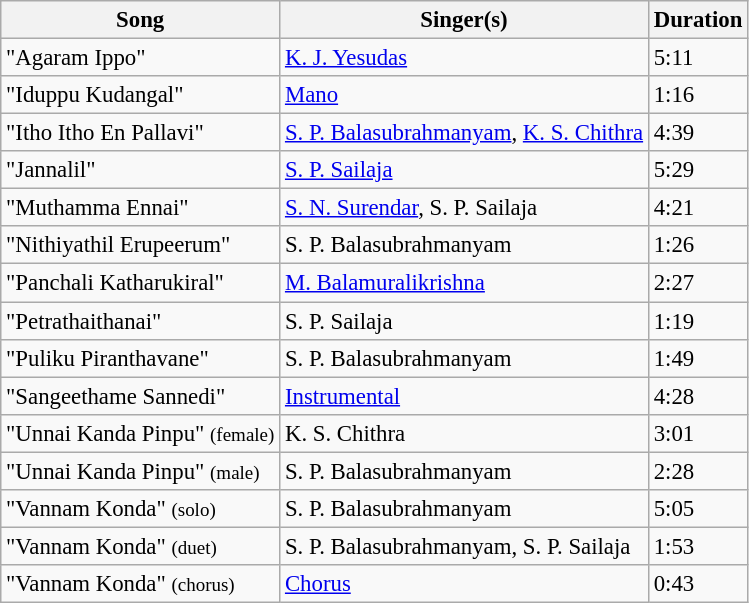<table class="wikitable" style="font-size:95%;">
<tr>
<th>Song</th>
<th>Singer(s)</th>
<th>Duration</th>
</tr>
<tr>
<td>"Agaram Ippo"</td>
<td><a href='#'>K. J. Yesudas</a></td>
<td>5:11</td>
</tr>
<tr>
<td>"Iduppu Kudangal"</td>
<td><a href='#'>Mano</a></td>
<td>1:16</td>
</tr>
<tr>
<td>"Itho Itho En Pallavi"</td>
<td><a href='#'>S. P. Balasubrahmanyam</a>, <a href='#'>K. S. Chithra</a></td>
<td>4:39</td>
</tr>
<tr>
<td>"Jannalil"</td>
<td><a href='#'>S. P. Sailaja</a></td>
<td>5:29</td>
</tr>
<tr 2 suggestions: mdashfix whitespacefix>
<td>"Muthamma Ennai"</td>
<td><a href='#'>S. N. Surendar</a>, S. P. Sailaja</td>
<td>4:21</td>
</tr>
<tr>
<td>"Nithiyathil Erupeerum"</td>
<td>S. P. Balasubrahmanyam</td>
<td>1:26</td>
</tr>
<tr>
<td>"Panchali Katharukiral"</td>
<td><a href='#'>M. Balamuralikrishna</a></td>
<td>2:27</td>
</tr>
<tr>
<td>"Petrathaithanai"</td>
<td>S. P. Sailaja</td>
<td>1:19</td>
</tr>
<tr>
<td>"Puliku Piranthavane"</td>
<td>S. P. Balasubrahmanyam</td>
<td>1:49</td>
</tr>
<tr>
<td>"Sangeethame Sannedi"</td>
<td><a href='#'>Instrumental</a></td>
<td>4:28</td>
</tr>
<tr>
<td>"Unnai Kanda Pinpu" <small>(female)</small></td>
<td>K. S. Chithra</td>
<td>3:01</td>
</tr>
<tr>
<td>"Unnai Kanda Pinpu" <small>(male)</small></td>
<td>S. P. Balasubrahmanyam</td>
<td>2:28</td>
</tr>
<tr>
<td>"Vannam Konda" <small>(solo)</small></td>
<td>S. P. Balasubrahmanyam</td>
<td>5:05</td>
</tr>
<tr>
<td>"Vannam Konda" <small>(duet)</small></td>
<td>S. P. Balasubrahmanyam, S. P. Sailaja</td>
<td>1:53</td>
</tr>
<tr>
<td>"Vannam Konda" <small>(chorus)</small></td>
<td><a href='#'>Chorus</a></td>
<td>0:43</td>
</tr>
</table>
